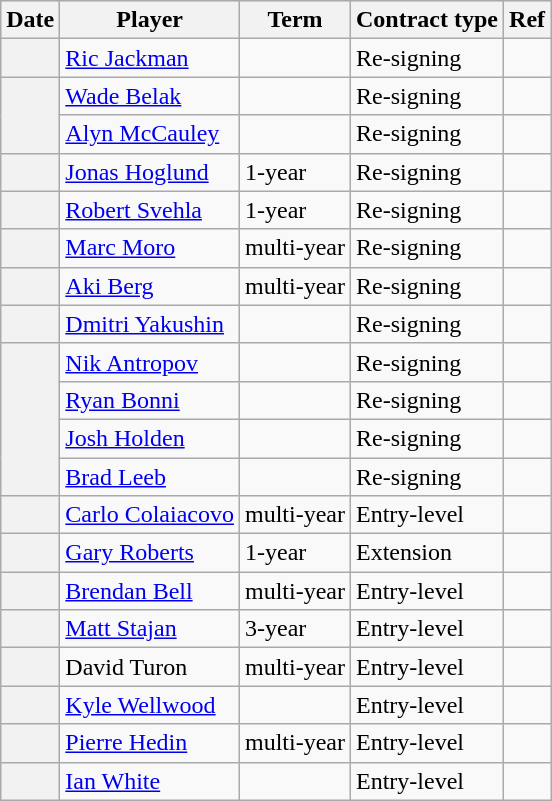<table class="wikitable plainrowheaders">
<tr style="background:#ddd; text-align:center;">
<th>Date</th>
<th>Player</th>
<th>Term</th>
<th>Contract type</th>
<th>Ref</th>
</tr>
<tr>
<th scope="row"></th>
<td><a href='#'>Ric Jackman</a></td>
<td></td>
<td>Re-signing</td>
<td></td>
</tr>
<tr>
<th scope="row" rowspan=2></th>
<td><a href='#'>Wade Belak</a></td>
<td></td>
<td>Re-signing</td>
<td></td>
</tr>
<tr>
<td><a href='#'>Alyn McCauley</a></td>
<td></td>
<td>Re-signing</td>
<td></td>
</tr>
<tr>
<th scope="row"></th>
<td><a href='#'>Jonas Hoglund</a></td>
<td>1-year</td>
<td>Re-signing</td>
<td></td>
</tr>
<tr>
<th scope="row"></th>
<td><a href='#'>Robert Svehla</a></td>
<td>1-year</td>
<td>Re-signing</td>
<td></td>
</tr>
<tr>
<th scope="row"></th>
<td><a href='#'>Marc Moro</a></td>
<td>multi-year</td>
<td>Re-signing</td>
<td></td>
</tr>
<tr>
<th scope="row"></th>
<td><a href='#'>Aki Berg</a></td>
<td>multi-year</td>
<td>Re-signing</td>
<td></td>
</tr>
<tr>
<th scope="row"></th>
<td><a href='#'>Dmitri Yakushin</a></td>
<td></td>
<td>Re-signing</td>
<td></td>
</tr>
<tr>
<th scope="row" rowspan=4></th>
<td><a href='#'>Nik Antropov</a></td>
<td></td>
<td>Re-signing</td>
<td></td>
</tr>
<tr>
<td><a href='#'>Ryan Bonni</a></td>
<td></td>
<td>Re-signing</td>
<td></td>
</tr>
<tr>
<td><a href='#'>Josh Holden</a></td>
<td></td>
<td>Re-signing</td>
<td></td>
</tr>
<tr>
<td><a href='#'>Brad Leeb</a></td>
<td></td>
<td>Re-signing</td>
<td></td>
</tr>
<tr>
<th scope="row"></th>
<td><a href='#'>Carlo Colaiacovo</a></td>
<td>multi-year</td>
<td>Entry-level</td>
<td></td>
</tr>
<tr>
<th scope="row"></th>
<td><a href='#'>Gary Roberts</a></td>
<td>1-year</td>
<td>Extension</td>
<td></td>
</tr>
<tr>
<th scope="row"></th>
<td><a href='#'>Brendan Bell</a></td>
<td>multi-year</td>
<td>Entry-level</td>
<td></td>
</tr>
<tr>
<th scope="row"></th>
<td><a href='#'>Matt Stajan</a></td>
<td>3-year</td>
<td>Entry-level</td>
<td></td>
</tr>
<tr>
<th scope="row"></th>
<td>David Turon</td>
<td>multi-year</td>
<td>Entry-level</td>
<td></td>
</tr>
<tr>
<th scope="row"></th>
<td><a href='#'>Kyle Wellwood</a></td>
<td></td>
<td>Entry-level</td>
<td></td>
</tr>
<tr>
<th scope="row"></th>
<td><a href='#'>Pierre Hedin</a></td>
<td>multi-year</td>
<td>Entry-level</td>
<td></td>
</tr>
<tr>
<th scope="row"></th>
<td><a href='#'>Ian White</a></td>
<td></td>
<td>Entry-level</td>
<td></td>
</tr>
</table>
